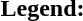<table class="toccolours" style="font-size:100%; white-space:nowrap;">
<tr>
<td><strong>Legend:</strong></td>
<td>      </td>
</tr>
<tr>
<td></td>
</tr>
<tr>
<td></td>
</tr>
<tr>
<td></td>
</tr>
</table>
